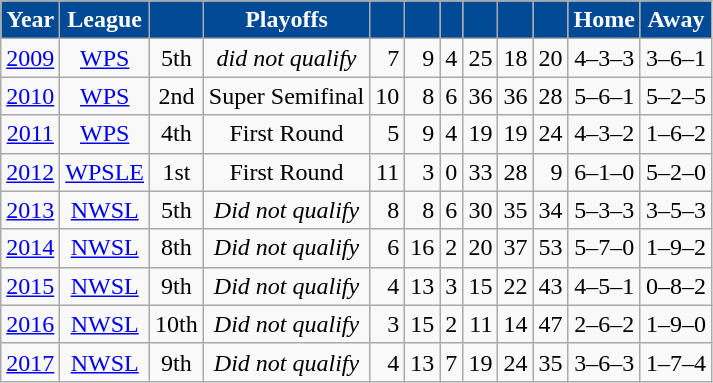<table class="wikitable" style="text-align:center;">
<tr>
<th style="background-color:#004994; color:white;" scope="col">Year</th>
<th style="background-color:#004994; color:white;" scope="col">League</th>
<th style="background-color:#004994; color:white;" scope="col"></th>
<th style="background-color:#004994; color:white;" scope="col">Playoffs</th>
<th style="background-color:#004994; color:white;" scope="col"></th>
<th style="background-color:#004994; color:white;" scope="col"></th>
<th style="background-color:#004994; color:white;" scope="col"></th>
<th style="background-color:#004994; color:white;" scope="col"></th>
<th style="background-color:#004994; color:white;" scope="col"></th>
<th style="background-color:#004994; color:white;" scope="col"></th>
<th style="background-color:#004994; color:white;" scope="col">Home</th>
<th style="background-color:#004994; color:white;" scope="col">Away</th>
</tr>
<tr>
<td><a href='#'>2009</a></td>
<td><a href='#'>WPS</a></td>
<td>5th</td>
<td><em>did not qualify</em></td>
<td align="right">7</td>
<td align="right">9</td>
<td align="right">4</td>
<td align="right">25</td>
<td align="right">18</td>
<td align="right">20</td>
<td>4–3–3</td>
<td>3–6–1</td>
</tr>
<tr>
<td><a href='#'>2010</a></td>
<td><a href='#'>WPS</a></td>
<td>2nd</td>
<td>Super Semifinal</td>
<td align="right">10</td>
<td align="right">8</td>
<td align="right">6</td>
<td align="right">36</td>
<td align="right">36</td>
<td align="right">28</td>
<td>5–6–1</td>
<td>5–2–5</td>
</tr>
<tr>
<td><a href='#'>2011</a></td>
<td><a href='#'>WPS</a></td>
<td>4th</td>
<td>First Round</td>
<td align="right">5</td>
<td align="right">9</td>
<td align="right">4</td>
<td align="right">19</td>
<td align="right">19</td>
<td align="right">24</td>
<td>4–3–2</td>
<td>1–6–2</td>
</tr>
<tr>
<td><a href='#'>2012</a></td>
<td><a href='#'>WPSLE</a></td>
<td>1st</td>
<td>First Round</td>
<td align="right">11</td>
<td align="right">3</td>
<td align="right">0</td>
<td align="right">33</td>
<td align="right">28</td>
<td align="right">9</td>
<td>6–1–0</td>
<td>5–2–0</td>
</tr>
<tr>
<td><a href='#'>2013</a></td>
<td><a href='#'>NWSL</a></td>
<td>5th</td>
<td><em>Did not qualify</em></td>
<td align="right">8</td>
<td align="right">8</td>
<td align="right">6</td>
<td align="right">30</td>
<td align="right">35</td>
<td align="right">34</td>
<td>5–3–3</td>
<td>3–5–3</td>
</tr>
<tr>
<td><a href='#'>2014</a></td>
<td><a href='#'>NWSL</a></td>
<td>8th</td>
<td><em>Did not qualify</em></td>
<td align="right">6</td>
<td align="right">16</td>
<td align="right">2</td>
<td align="right">20</td>
<td align="right">37</td>
<td align="right">53</td>
<td>5–7–0</td>
<td>1–9–2</td>
</tr>
<tr>
<td><a href='#'>2015</a></td>
<td><a href='#'>NWSL</a></td>
<td>9th</td>
<td><em>Did not qualify</em></td>
<td align="right">4</td>
<td align="right">13</td>
<td align="right">3</td>
<td align="right">15</td>
<td align="right">22</td>
<td align="right">43</td>
<td>4–5–1</td>
<td>0–8–2</td>
</tr>
<tr>
<td><a href='#'>2016</a></td>
<td><a href='#'>NWSL</a></td>
<td>10th</td>
<td><em>Did not qualify</em></td>
<td align="right">3</td>
<td align="right">15</td>
<td align="right">2</td>
<td align="right">11</td>
<td align="right">14</td>
<td align="right">47</td>
<td>2–6–2</td>
<td>1–9–0</td>
</tr>
<tr>
<td><a href='#'>2017</a></td>
<td><a href='#'>NWSL</a></td>
<td>9th</td>
<td><em>Did not qualify</em></td>
<td align="right">4</td>
<td align="right">13</td>
<td align="right">7</td>
<td align="right">19</td>
<td align="right">24</td>
<td align="right">35</td>
<td>3–6–3</td>
<td>1–7–4</td>
</tr>
</table>
